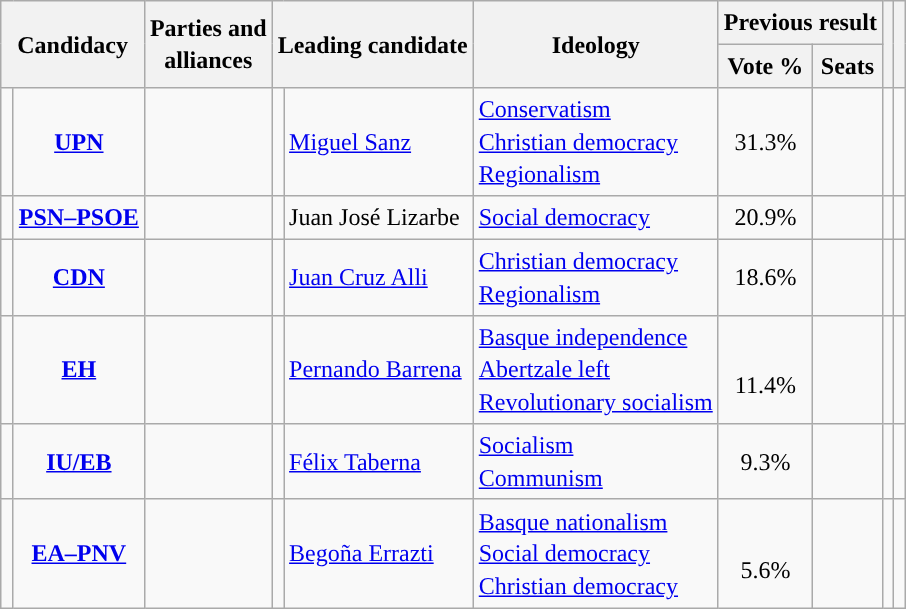<table class="wikitable" style="line-height:1.35em; text-align:left;">
<tr>
<th colspan="2" rowspan="2">Candidacy</th>
<th rowspan="2">Parties and<br>alliances</th>
<th colspan="2" rowspan="2">Leading candidate</th>
<th rowspan="2">Ideology</th>
<th colspan="2">Previous result</th>
<th rowspan="2"></th>
<th rowspan="2"></th>
</tr>
<tr>
<th>Vote %</th>
<th>Seats</th>
</tr>
<tr>
<td width="1" style="color:inherit;background:"></td>
<td align="center"><strong><a href='#'>UPN</a></strong></td>
<td></td>
<td></td>
<td><a href='#'>Miguel Sanz</a></td>
<td><a href='#'>Conservatism</a><br><a href='#'>Christian democracy</a><br><a href='#'>Regionalism</a></td>
<td align="center">31.3%</td>
<td></td>
<td></td>
<td></td>
</tr>
<tr>
<td style="color:inherit;background:"></td>
<td align="center"><strong><a href='#'>PSN–PSOE</a></strong></td>
<td></td>
<td></td>
<td>Juan José Lizarbe</td>
<td><a href='#'>Social democracy</a></td>
<td align="center">20.9%</td>
<td></td>
<td></td>
<td></td>
</tr>
<tr>
<td style="color:inherit;background:"></td>
<td align="center"><strong><a href='#'>CDN</a></strong></td>
<td></td>
<td></td>
<td><a href='#'>Juan Cruz Alli</a></td>
<td><a href='#'>Christian democracy</a><br><a href='#'>Regionalism</a></td>
<td align="center">18.6%</td>
<td></td>
<td></td>
<td></td>
</tr>
<tr>
<td style="color:inherit;background:"></td>
<td align="center"><strong><a href='#'>EH</a></strong></td>
<td></td>
<td></td>
<td><a href='#'>Pernando Barrena</a></td>
<td><a href='#'>Basque independence</a><br><a href='#'>Abertzale left</a><br><a href='#'>Revolutionary socialism</a></td>
<td align="center"><br>11.4%<br></td>
<td></td>
<td></td>
<td></td>
</tr>
<tr>
<td style="color:inherit;background:"></td>
<td align="center"><strong><a href='#'>IU/EB</a></strong></td>
<td></td>
<td></td>
<td><a href='#'>Félix Taberna</a></td>
<td><a href='#'>Socialism</a><br><a href='#'>Communism</a></td>
<td align="center">9.3%</td>
<td></td>
<td></td>
<td></td>
</tr>
<tr>
<td style="color:inherit;background:"></td>
<td align="center"><strong><a href='#'>EA–PNV</a></strong></td>
<td></td>
<td></td>
<td><a href='#'>Begoña Errazti</a></td>
<td><a href='#'>Basque nationalism</a><br><a href='#'>Social democracy</a><br><a href='#'>Christian democracy</a></td>
<td align="center"><br>5.6%<br></td>
<td></td>
<td></td>
<td></td>
</tr>
</table>
